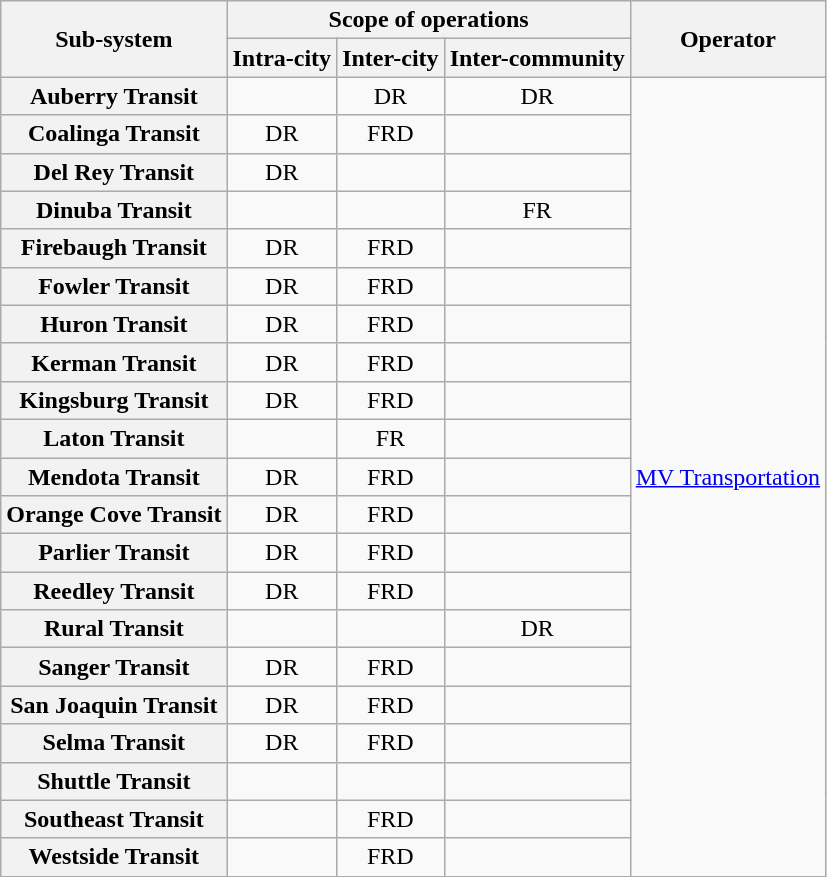<table class="wikitable sortable" style="font-size:100%;text-align:center">
<tr>
<th rowspan=2>Sub-system</th>
<th colspan=3>Scope of operations</th>
<th rowspan=2>Operator</th>
</tr>
<tr>
<th>Intra-city</th>
<th>Inter-city</th>
<th>Inter-community</th>
</tr>
<tr>
<th>Auberry Transit</th>
<td></td>
<td> DR</td>
<td> DR</td>
<td rowspan=21><a href='#'>MV Transportation</a></td>
</tr>
<tr>
<th>Coalinga Transit</th>
<td> DR</td>
<td> FRD</td>
<td></td>
</tr>
<tr>
<th>Del Rey Transit</th>
<td> DR</td>
<td></td>
<td></td>
</tr>
<tr>
<th>Dinuba Transit</th>
<td></td>
<td></td>
<td> FR</td>
</tr>
<tr>
<th>Firebaugh Transit</th>
<td> DR</td>
<td> FRD</td>
<td></td>
</tr>
<tr>
<th>Fowler Transit</th>
<td> DR</td>
<td> FRD</td>
<td></td>
</tr>
<tr>
<th>Huron Transit</th>
<td> DR</td>
<td> FRD</td>
<td></td>
</tr>
<tr>
<th>Kerman Transit</th>
<td> DR</td>
<td> FRD</td>
<td></td>
</tr>
<tr>
<th>Kingsburg Transit</th>
<td> DR</td>
<td> FRD</td>
<td></td>
</tr>
<tr>
<th>Laton Transit</th>
<td></td>
<td> FR</td>
<td></td>
</tr>
<tr>
<th>Mendota Transit</th>
<td> DR</td>
<td> FRD</td>
<td></td>
</tr>
<tr>
<th>Orange Cove Transit</th>
<td> DR</td>
<td> FRD</td>
<td></td>
</tr>
<tr>
<th>Parlier Transit</th>
<td> DR</td>
<td> FRD</td>
<td></td>
</tr>
<tr>
<th>Reedley Transit</th>
<td> DR</td>
<td> FRD</td>
<td></td>
</tr>
<tr>
<th>Rural Transit</th>
<td></td>
<td></td>
<td> DR</td>
</tr>
<tr>
<th>Sanger Transit</th>
<td> DR</td>
<td> FRD</td>
<td></td>
</tr>
<tr>
<th>San Joaquin Transit</th>
<td> DR</td>
<td> FRD</td>
<td></td>
</tr>
<tr>
<th>Selma Transit</th>
<td> DR</td>
<td> FRD</td>
<td></td>
</tr>
<tr>
<th>Shuttle Transit</th>
<td></td>
<td></td>
<td></td>
</tr>
<tr>
<th>Southeast Transit</th>
<td></td>
<td> FRD</td>
<td></td>
</tr>
<tr>
<th>Westside Transit</th>
<td></td>
<td> FRD</td>
<td></td>
</tr>
</table>
